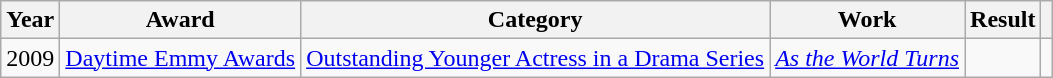<table class="wikitable sortable plainrowheaders" style="text-align:center;">
<tr>
<th>Year</th>
<th>Award</th>
<th>Category</th>
<th>Work</th>
<th>Result</th>
<th class="unsortable"></th>
</tr>
<tr>
<td>2009</td>
<td><a href='#'>Daytime Emmy Awards</a></td>
<td><a href='#'>Outstanding Younger Actress in a Drama Series</a></td>
<td><em><a href='#'>As the World Turns</a></em></td>
<td></td>
<td></td>
</tr>
</table>
